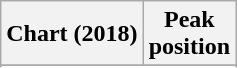<table class="wikitable sortable plainrowheaders" style="text-align:center">
<tr>
<th scope="col">Chart (2018)</th>
<th scope="col">Peak<br> position</th>
</tr>
<tr>
</tr>
<tr>
</tr>
<tr>
</tr>
<tr>
</tr>
</table>
